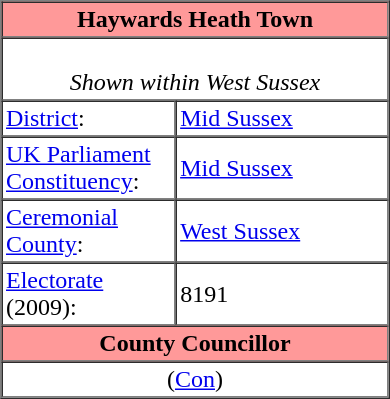<table class="vcard" border=1 cellpadding=2 cellspacing=0 align=right width=260 style=margin-left:0.5em;>
<tr>
<th class="fn org" colspan=2 align=center bgcolor="#ff9999"><strong>Haywards Heath Town</strong></th>
</tr>
<tr>
<td colspan=2 align=center><br><em>Shown within West Sussex</em></td>
</tr>
<tr class="note">
<td width="45%"><a href='#'>District</a>:</td>
<td><a href='#'>Mid Sussex</a></td>
</tr>
<tr class="note">
<td><a href='#'>UK Parliament Constituency</a>:</td>
<td><a href='#'>Mid Sussex</a></td>
</tr>
<tr class="note">
<td><a href='#'>Ceremonial County</a>:</td>
<td><a href='#'>West Sussex</a></td>
</tr>
<tr class="note">
<td><a href='#'>Electorate</a> (2009):</td>
<td>8191</td>
</tr>
<tr>
<th colspan=2 align=center bgcolor="#ff9999">County Councillor</th>
</tr>
<tr>
<td colspan=2 align=center> (<a href='#'>Con</a>)</td>
</tr>
</table>
